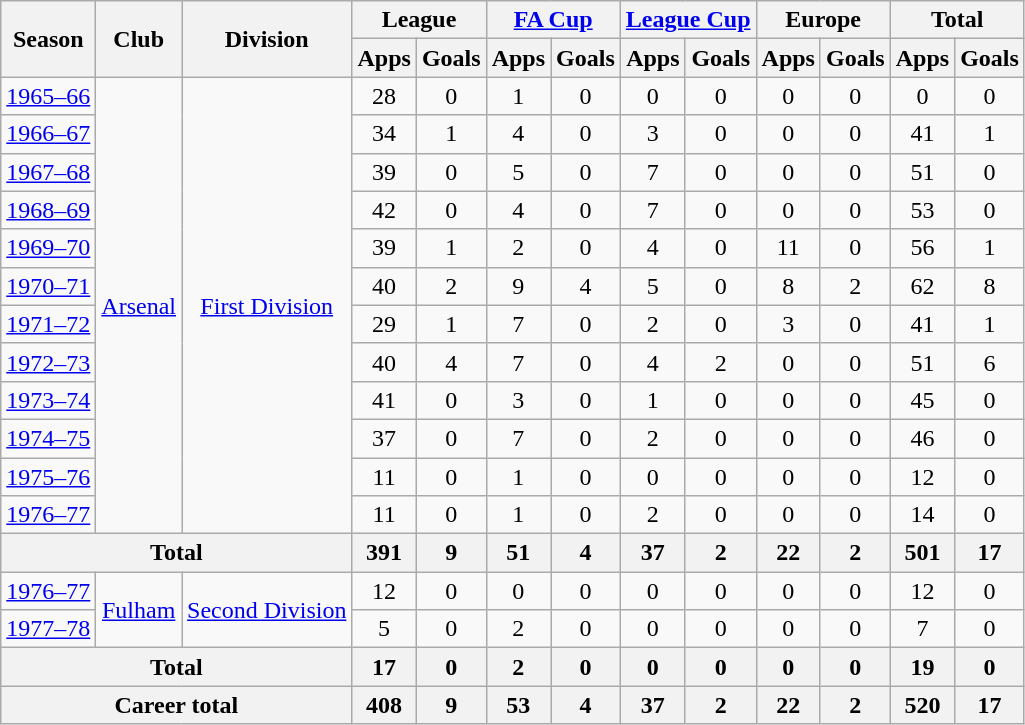<table class="wikitable" style="text-align:center;">
<tr>
<th rowspan="2">Season</th>
<th rowspan="2">Club</th>
<th rowspan="2">Division</th>
<th colspan="2">League</th>
<th colspan="2"><a href='#'>FA Cup</a></th>
<th colspan="2"><a href='#'>League Cup</a></th>
<th colspan="2">Europe</th>
<th colspan="2">Total</th>
</tr>
<tr>
<th>Apps</th>
<th>Goals</th>
<th>Apps</th>
<th>Goals</th>
<th>Apps</th>
<th>Goals</th>
<th>Apps</th>
<th>Goals</th>
<th>Apps</th>
<th>Goals</th>
</tr>
<tr>
<td><a href='#'>1965–66</a></td>
<td rowspan="12"><a href='#'>Arsenal</a></td>
<td rowspan="12"><a href='#'>First Division</a></td>
<td>28</td>
<td>0</td>
<td>1</td>
<td>0</td>
<td>0</td>
<td>0</td>
<td>0</td>
<td>0</td>
<td>0</td>
<td>0</td>
</tr>
<tr>
<td><a href='#'>1966–67</a></td>
<td>34</td>
<td>1</td>
<td>4</td>
<td>0</td>
<td>3</td>
<td>0</td>
<td>0</td>
<td>0</td>
<td>41</td>
<td>1</td>
</tr>
<tr>
<td><a href='#'>1967–68</a></td>
<td>39</td>
<td>0</td>
<td>5</td>
<td>0</td>
<td>7</td>
<td>0</td>
<td>0</td>
<td>0</td>
<td>51</td>
<td>0</td>
</tr>
<tr>
<td><a href='#'>1968–69</a></td>
<td>42</td>
<td>0</td>
<td>4</td>
<td>0</td>
<td>7</td>
<td>0</td>
<td>0</td>
<td>0</td>
<td>53</td>
<td>0</td>
</tr>
<tr>
<td><a href='#'>1969–70</a></td>
<td>39</td>
<td>1</td>
<td>2</td>
<td>0</td>
<td>4</td>
<td>0</td>
<td>11</td>
<td>0</td>
<td>56</td>
<td>1</td>
</tr>
<tr>
<td><a href='#'>1970–71</a></td>
<td>40</td>
<td>2</td>
<td>9</td>
<td>4</td>
<td>5</td>
<td>0</td>
<td>8</td>
<td>2</td>
<td>62</td>
<td>8</td>
</tr>
<tr>
<td><a href='#'>1971–72</a></td>
<td>29</td>
<td>1</td>
<td>7</td>
<td>0</td>
<td>2</td>
<td>0</td>
<td>3</td>
<td>0</td>
<td>41</td>
<td>1</td>
</tr>
<tr>
<td><a href='#'>1972–73</a></td>
<td>40</td>
<td>4</td>
<td>7</td>
<td>0</td>
<td>4</td>
<td>2</td>
<td>0</td>
<td>0</td>
<td>51</td>
<td>6</td>
</tr>
<tr>
<td><a href='#'>1973–74</a></td>
<td>41</td>
<td>0</td>
<td>3</td>
<td>0</td>
<td>1</td>
<td>0</td>
<td>0</td>
<td>0</td>
<td>45</td>
<td>0</td>
</tr>
<tr>
<td><a href='#'>1974–75</a></td>
<td>37</td>
<td>0</td>
<td>7</td>
<td>0</td>
<td>2</td>
<td>0</td>
<td>0</td>
<td>0</td>
<td>46</td>
<td>0</td>
</tr>
<tr>
<td><a href='#'>1975–76</a></td>
<td>11</td>
<td>0</td>
<td>1</td>
<td>0</td>
<td>0</td>
<td>0</td>
<td>0</td>
<td>0</td>
<td>12</td>
<td>0</td>
</tr>
<tr>
<td><a href='#'>1976–77</a></td>
<td>11</td>
<td>0</td>
<td>1</td>
<td>0</td>
<td>2</td>
<td>0</td>
<td>0</td>
<td>0</td>
<td>14</td>
<td>0</td>
</tr>
<tr>
<th colspan="3">Total</th>
<th>391</th>
<th>9</th>
<th>51</th>
<th>4</th>
<th>37</th>
<th>2</th>
<th>22</th>
<th>2</th>
<th>501</th>
<th>17</th>
</tr>
<tr>
<td><a href='#'>1976–77</a></td>
<td rowspan="2"><a href='#'>Fulham</a></td>
<td rowspan="2"><a href='#'>Second Division</a></td>
<td>12</td>
<td>0</td>
<td>0</td>
<td>0</td>
<td>0</td>
<td>0</td>
<td>0</td>
<td>0</td>
<td>12</td>
<td>0</td>
</tr>
<tr>
<td><a href='#'>1977–78</a></td>
<td>5</td>
<td>0</td>
<td>2</td>
<td>0</td>
<td>0</td>
<td>0</td>
<td>0</td>
<td>0</td>
<td>7</td>
<td>0</td>
</tr>
<tr>
<th colspan="3">Total</th>
<th>17</th>
<th>0</th>
<th>2</th>
<th>0</th>
<th>0</th>
<th>0</th>
<th>0</th>
<th>0</th>
<th>19</th>
<th>0</th>
</tr>
<tr>
<th colspan="3">Career total</th>
<th>408</th>
<th>9</th>
<th>53</th>
<th>4</th>
<th>37</th>
<th>2</th>
<th>22</th>
<th>2</th>
<th>520</th>
<th>17</th>
</tr>
</table>
